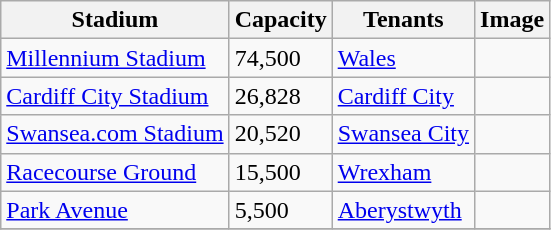<table class="wikitable sortable">
<tr>
<th>Stadium</th>
<th>Capacity</th>
<th>Tenants</th>
<th>Image</th>
</tr>
<tr>
<td><a href='#'>Millennium Stadium</a></td>
<td>74,500</td>
<td><a href='#'>Wales</a></td>
<td></td>
</tr>
<tr>
<td><a href='#'>Cardiff City Stadium</a></td>
<td>26,828</td>
<td><a href='#'>Cardiff City</a></td>
<td></td>
</tr>
<tr>
<td><a href='#'>Swansea.com Stadium</a></td>
<td>20,520</td>
<td><a href='#'>Swansea City</a></td>
<td></td>
</tr>
<tr>
<td><a href='#'>Racecourse Ground</a></td>
<td>15,500</td>
<td><a href='#'>Wrexham</a></td>
<td></td>
</tr>
<tr>
<td><a href='#'>Park Avenue</a></td>
<td>5,500</td>
<td><a href='#'>Aberystwyth</a></td>
<td></td>
</tr>
<tr>
</tr>
</table>
